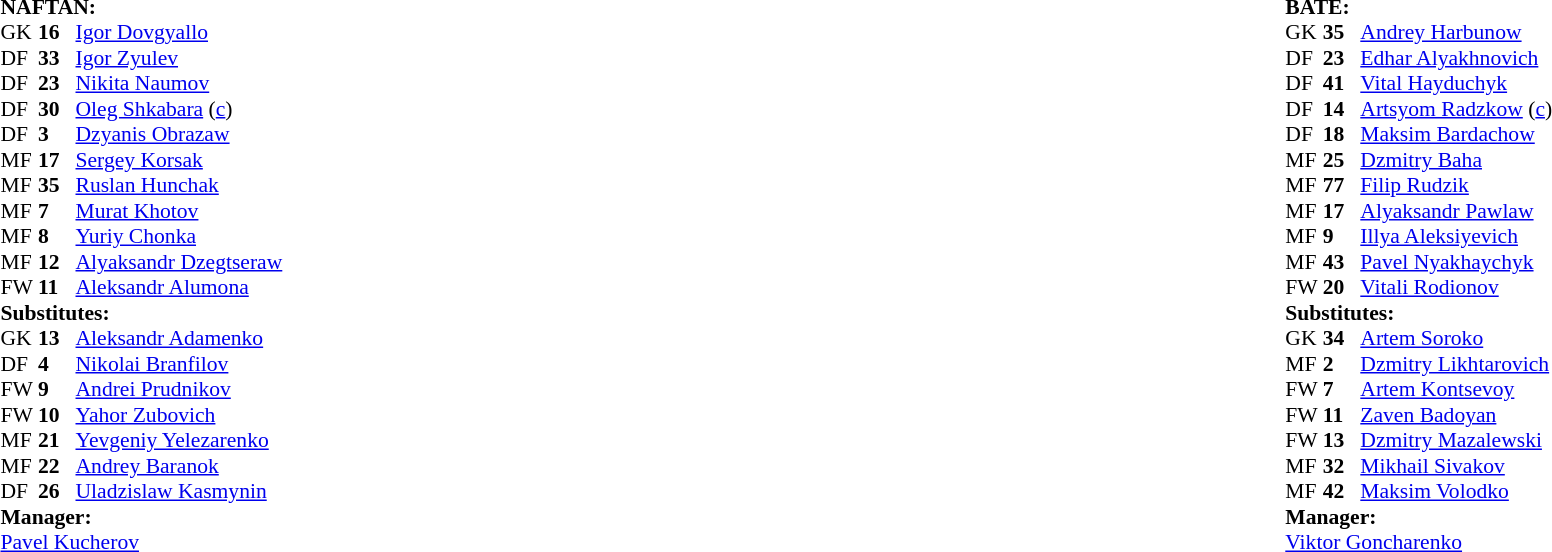<table width="100%">
<tr>
<td valign="top" width="50%"><br><table style="font-size: 90%" cellspacing="0" cellpadding="0">
<tr>
<td colspan="4"><br><strong>NAFTAN:</strong></td>
</tr>
<tr>
<th width=25></th>
<th width=25></th>
</tr>
<tr>
<td>GK</td>
<td><strong>16</strong></td>
<td> <a href='#'>Igor Dovgyallo</a></td>
</tr>
<tr>
<td>DF</td>
<td><strong>33</strong></td>
<td> <a href='#'>Igor Zyulev</a></td>
<td></td>
</tr>
<tr>
<td>DF</td>
<td><strong>23</strong></td>
<td> <a href='#'>Nikita Naumov</a></td>
</tr>
<tr>
<td>DF</td>
<td><strong>30</strong></td>
<td> <a href='#'>Oleg Shkabara</a> (<a href='#'>c</a>)</td>
<td></td>
</tr>
<tr>
<td>DF</td>
<td><strong>3</strong></td>
<td> <a href='#'>Dzyanis Obrazaw</a></td>
<td></td>
<td></td>
</tr>
<tr>
<td>MF</td>
<td><strong>17</strong></td>
<td> <a href='#'>Sergey Korsak</a></td>
</tr>
<tr>
<td>MF</td>
<td><strong>35</strong></td>
<td> <a href='#'>Ruslan Hunchak</a></td>
</tr>
<tr>
<td>MF</td>
<td><strong>7</strong></td>
<td> <a href='#'>Murat Khotov</a></td>
</tr>
<tr>
<td>MF</td>
<td><strong>8</strong></td>
<td> <a href='#'>Yuriy Chonka</a></td>
<td></td>
<td></td>
</tr>
<tr>
<td>MF</td>
<td><strong>12</strong></td>
<td> <a href='#'>Alyaksandr Dzegtseraw</a></td>
<td></td>
<td></td>
</tr>
<tr>
<td>FW</td>
<td><strong>11</strong></td>
<td> <a href='#'>Aleksandr Alumona</a></td>
</tr>
<tr>
<td colspan=3><strong>Substitutes:</strong></td>
</tr>
<tr>
<td>GK</td>
<td><strong>13</strong></td>
<td> <a href='#'>Aleksandr Adamenko</a></td>
</tr>
<tr>
<td>DF</td>
<td><strong>4</strong></td>
<td> <a href='#'>Nikolai Branfilov</a></td>
</tr>
<tr>
<td>FW</td>
<td><strong>9</strong></td>
<td> <a href='#'>Andrei Prudnikov</a></td>
<td></td>
<td></td>
</tr>
<tr>
<td>FW</td>
<td><strong>10</strong></td>
<td> <a href='#'>Yahor Zubovich</a></td>
<td></td>
<td></td>
</tr>
<tr>
<td>MF</td>
<td><strong>21</strong></td>
<td> <a href='#'>Yevgeniy Yelezarenko</a></td>
<td></td>
<td></td>
</tr>
<tr>
<td>MF</td>
<td><strong>22</strong></td>
<td> <a href='#'>Andrey Baranok</a></td>
</tr>
<tr>
<td>DF</td>
<td><strong>26</strong></td>
<td> <a href='#'>Uladzislaw Kasmynin</a></td>
</tr>
<tr>
<td colspan=3><strong>Manager:</strong></td>
</tr>
<tr>
<td colspan="4"> <a href='#'>Pavel Kucherov</a></td>
</tr>
</table>
</td>
<td valign="top"></td>
<td valign="top" width="50%"><br><table style="font-size: 90%" cellspacing="0" cellpadding="0" align=center>
<tr>
<td colspan="4"><br><strong>BATE:</strong></td>
</tr>
<tr>
<th width=25></th>
<th width=25></th>
</tr>
<tr>
<td>GK</td>
<td><strong>35</strong></td>
<td> <a href='#'>Andrey Harbunow</a></td>
</tr>
<tr>
<td>DF</td>
<td><strong>23</strong></td>
<td> <a href='#'>Edhar Alyakhnovich</a></td>
</tr>
<tr>
<td>DF</td>
<td><strong>41</strong></td>
<td> <a href='#'>Vital Hayduchyk</a></td>
</tr>
<tr>
<td>DF</td>
<td><strong>14</strong></td>
<td> <a href='#'>Artsyom Radzkow</a> (<a href='#'>c</a>)</td>
</tr>
<tr>
<td>DF</td>
<td><strong>18</strong></td>
<td> <a href='#'>Maksim Bardachow</a></td>
<td></td>
<td></td>
</tr>
<tr>
<td>MF</td>
<td><strong>25</strong></td>
<td> <a href='#'>Dzmitry Baha</a></td>
</tr>
<tr>
<td>MF</td>
<td><strong>77</strong></td>
<td> <a href='#'>Filip Rudzik</a></td>
<td></td>
<td></td>
</tr>
<tr>
<td>MF</td>
<td><strong>17</strong></td>
<td>  <a href='#'>Alyaksandr Pawlaw</a></td>
<td></td>
<td></td>
</tr>
<tr>
<td>MF</td>
<td><strong>9</strong></td>
<td> <a href='#'>Illya Aleksiyevich</a></td>
<td></td>
<td></td>
</tr>
<tr>
<td>MF</td>
<td><strong>43</strong></td>
<td> <a href='#'>Pavel Nyakhaychyk</a></td>
</tr>
<tr>
<td>FW</td>
<td><strong>20</strong></td>
<td> <a href='#'>Vitali Rodionov</a></td>
<td></td>
<td></td>
</tr>
<tr>
<td colspan=3><strong>Substitutes:</strong></td>
</tr>
<tr>
<td>GK</td>
<td><strong>34</strong></td>
<td> <a href='#'>Artem Soroko</a></td>
</tr>
<tr>
<td>MF</td>
<td><strong>2</strong></td>
<td> <a href='#'>Dzmitry Likhtarovich</a></td>
<td></td>
<td></td>
</tr>
<tr>
<td>FW</td>
<td><strong>7</strong></td>
<td> <a href='#'>Artem Kontsevoy</a></td>
<td></td>
<td></td>
</tr>
<tr>
<td>FW</td>
<td><strong>11</strong></td>
<td> <a href='#'>Zaven Badoyan</a></td>
</tr>
<tr>
<td>FW</td>
<td><strong>13</strong></td>
<td> <a href='#'>Dzmitry Mazalewski</a></td>
<td></td>
<td></td>
</tr>
<tr>
<td>MF</td>
<td><strong>32</strong></td>
<td> <a href='#'>Mikhail Sivakov</a></td>
<td></td>
<td></td>
</tr>
<tr>
<td>MF</td>
<td><strong>42</strong></td>
<td> <a href='#'>Maksim Volodko</a></td>
<td></td>
<td></td>
</tr>
<tr>
<td colspan=3><strong>Manager:</strong></td>
</tr>
<tr>
<td colspan="4"> <a href='#'>Viktor Goncharenko</a></td>
</tr>
</table>
</td>
</tr>
</table>
